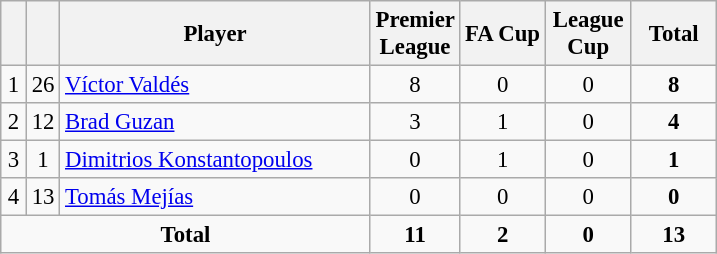<table class="wikitable sortable" style="font-size: 95%; text-align: center;">
<tr>
<th width=10></th>
<th width=10></th>
<th width=200>Player</th>
<th width=50>Premier League</th>
<th width=50>FA Cup</th>
<th width=50>League Cup</th>
<th width=50>Total</th>
</tr>
<tr>
<td rowspan="1">1</td>
<td>26</td>
<td align=left> <a href='#'>Víctor Valdés</a></td>
<td>8</td>
<td>0</td>
<td>0</td>
<td><strong>8</strong></td>
</tr>
<tr>
<td rowspan="1">2</td>
<td>12</td>
<td align=left> <a href='#'>Brad Guzan</a></td>
<td>3</td>
<td>1</td>
<td>0</td>
<td><strong>4</strong></td>
</tr>
<tr>
<td rowspan="1">3</td>
<td>1</td>
<td align="left"> <a href='#'>Dimitrios Konstantopoulos</a></td>
<td>0</td>
<td>1</td>
<td>0</td>
<td><strong>1</strong></td>
</tr>
<tr>
<td rowspan="1">4</td>
<td>13</td>
<td align=left> <a href='#'>Tomás Mejías</a></td>
<td>0</td>
<td>0</td>
<td>0</td>
<td><strong>0</strong></td>
</tr>
<tr>
<td colspan="3"><strong>Total</strong></td>
<td><strong>11</strong></td>
<td><strong>2</strong></td>
<td><strong>0</strong></td>
<td><strong>13</strong></td>
</tr>
</table>
